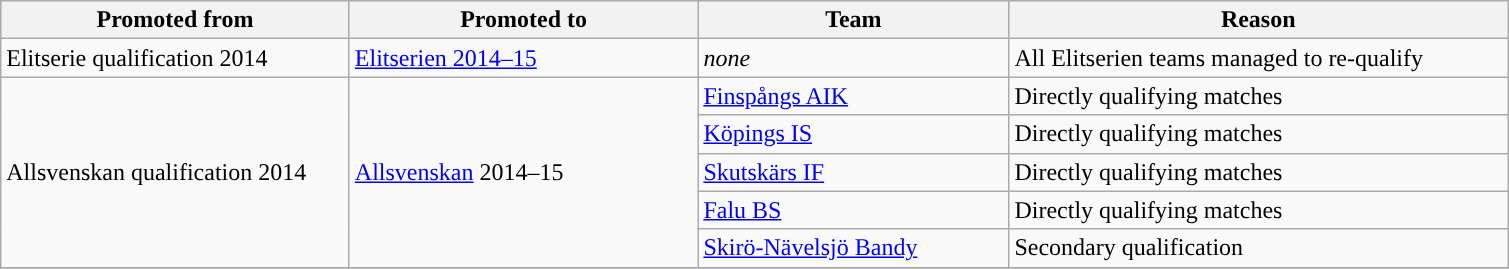<table class="wikitable" style="text-align: left;">
<tr>
<th style="width: 225px;">Promoted from</th>
<th style="width: 225px;">Promoted to</th>
<th style="width: 200px;">Team</th>
<th style="width: 325px;">Reason</th>
</tr>
<tr>
<td>Elitserie qualification 2014</td>
<td><a href='#'>Elitserien 2014–15</a></td>
<td><em>none</em></td>
<td>All Elitserien teams managed to re-qualify</td>
</tr>
<tr>
<td rowspan="5">Allsvenskan qualification 2014</td>
<td rowspan="5"><a href='#'>Allsvenskan</a> 2014–15</td>
<td><a href='#'>Finspångs AIK</a></td>
<td>Directly qualifying matches</td>
</tr>
<tr>
<td><a href='#'>Köpings IS</a></td>
<td>Directly qualifying matches</td>
</tr>
<tr>
<td><a href='#'>Skutskärs IF</a></td>
<td>Directly qualifying matches</td>
</tr>
<tr>
<td><a href='#'>Falu BS</a></td>
<td>Directly qualifying matches</td>
</tr>
<tr>
<td><a href='#'>Skirö-Nävelsjö Bandy</a></td>
<td>Secondary qualification</td>
</tr>
<tr>
</tr>
</table>
